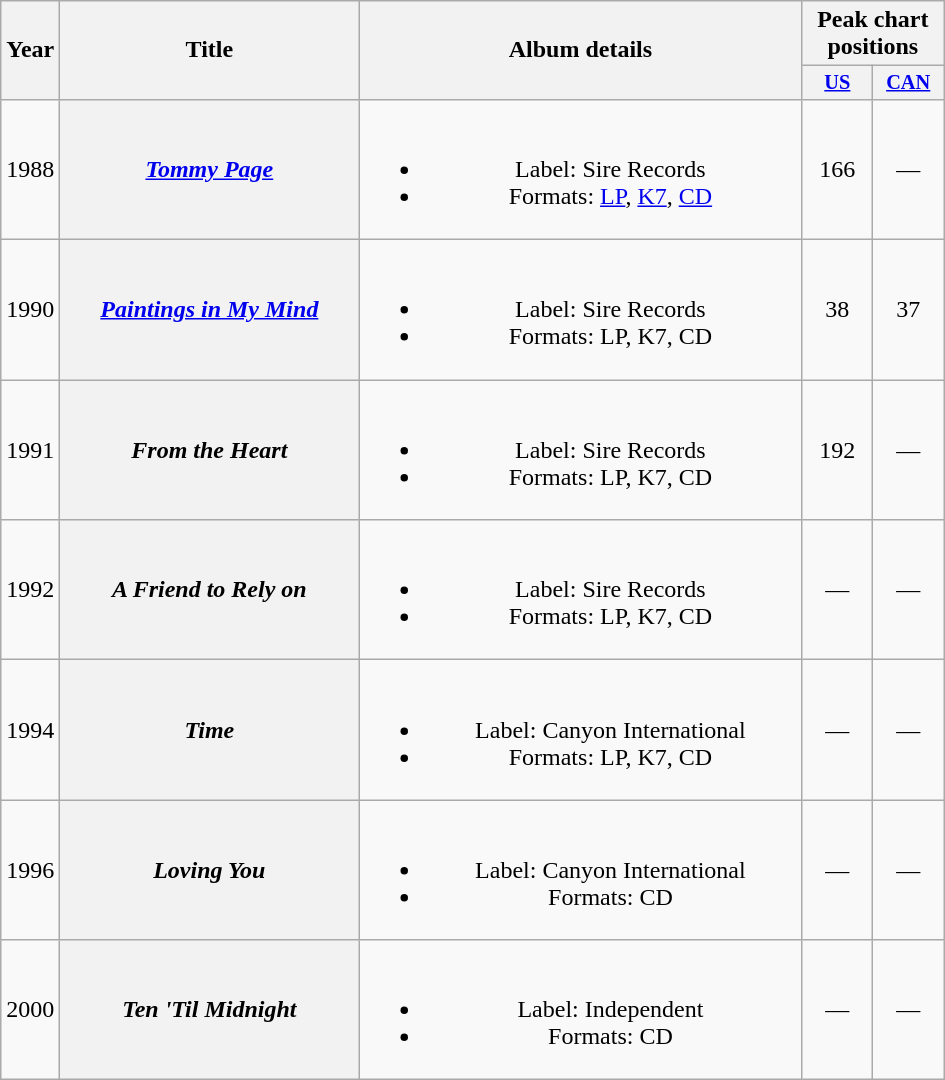<table class="wikitable plainrowheaders" style="text-align:center;">
<tr>
<th scope="col" rowspan="2" style="width:2em;">Year</th>
<th scope="col" rowspan="2" style="width:12em;">Title</th>
<th scope="col" rowspan="2" style="width:18em;">Album details</th>
<th scope="col" colspan="3">Peak chart positions</th>
</tr>
<tr>
<th style="width:3em;font-size:85%"><a href='#'>US</a><br></th>
<th style="width:3em;font-size:85%"><a href='#'>CAN</a><br></th>
</tr>
<tr>
<td>1988</td>
<th scope="row"><em><a href='#'>Tommy Page</a></em></th>
<td><br><ul><li>Label: Sire Records</li><li>Formats: <a href='#'>LP</a>, <a href='#'>K7</a>, <a href='#'>CD</a></li></ul></td>
<td>166</td>
<td>—</td>
</tr>
<tr>
<td>1990</td>
<th scope="row"><em><a href='#'>Paintings in My Mind</a></em></th>
<td><br><ul><li>Label: Sire Records</li><li>Formats: LP, K7, CD</li></ul></td>
<td>38</td>
<td>37</td>
</tr>
<tr>
<td>1991</td>
<th scope="row"><em>From the Heart</em></th>
<td><br><ul><li>Label: Sire Records</li><li>Formats: LP, K7, CD</li></ul></td>
<td>192</td>
<td>—</td>
</tr>
<tr>
<td>1992</td>
<th scope="row"><em>A Friend to Rely on</em></th>
<td><br><ul><li>Label: Sire Records</li><li>Formats: LP, K7, CD</li></ul></td>
<td>—</td>
<td>—</td>
</tr>
<tr>
<td>1994</td>
<th scope="row"><em>Time</em></th>
<td><br><ul><li>Label: Canyon International</li><li>Formats: LP, K7, CD</li></ul></td>
<td>—</td>
<td>—</td>
</tr>
<tr>
<td>1996</td>
<th scope="row"><em>Loving You</em></th>
<td><br><ul><li>Label: Canyon International</li><li>Formats: CD</li></ul></td>
<td>—</td>
<td>—</td>
</tr>
<tr>
<td>2000</td>
<th scope="row"><em>Ten 'Til Midnight</em></th>
<td><br><ul><li>Label: Independent</li><li>Formats: CD</li></ul></td>
<td>—</td>
<td>—</td>
</tr>
</table>
